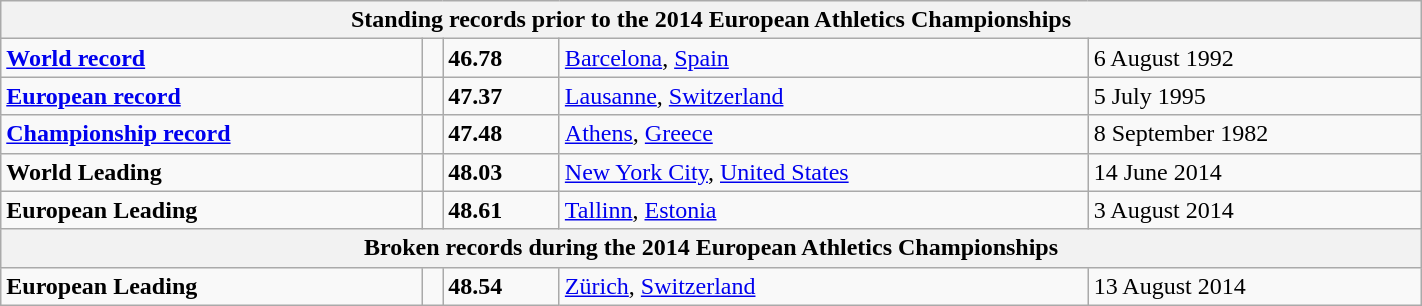<table class="wikitable" width=75%>
<tr>
<th colspan="5">Standing records prior to the 2014 European Athletics Championships</th>
</tr>
<tr>
<td><strong><a href='#'>World record</a></strong></td>
<td></td>
<td><strong>46.78</strong></td>
<td><a href='#'>Barcelona</a>, <a href='#'>Spain</a></td>
<td>6 August 1992</td>
</tr>
<tr>
<td><strong><a href='#'>European record</a></strong></td>
<td></td>
<td><strong>47.37</strong></td>
<td><a href='#'>Lausanne</a>, <a href='#'>Switzerland</a></td>
<td>5 July 1995</td>
</tr>
<tr>
<td><strong><a href='#'>Championship record</a></strong></td>
<td></td>
<td><strong>47.48</strong></td>
<td><a href='#'>Athens</a>, <a href='#'>Greece</a></td>
<td>8 September 1982</td>
</tr>
<tr>
<td><strong>World Leading</strong></td>
<td></td>
<td><strong>48.03</strong></td>
<td><a href='#'>New York City</a>, <a href='#'>United States</a></td>
<td>14 June 2014</td>
</tr>
<tr>
<td><strong>European Leading</strong></td>
<td></td>
<td><strong>48.61</strong></td>
<td><a href='#'>Tallinn</a>, <a href='#'>Estonia</a></td>
<td>3 August 2014</td>
</tr>
<tr>
<th colspan="5">Broken records during the 2014 European Athletics Championships</th>
</tr>
<tr>
<td><strong>European Leading</strong></td>
<td></td>
<td><strong>48.54</strong></td>
<td><a href='#'>Zürich</a>, <a href='#'>Switzerland</a></td>
<td>13 August 2014</td>
</tr>
</table>
